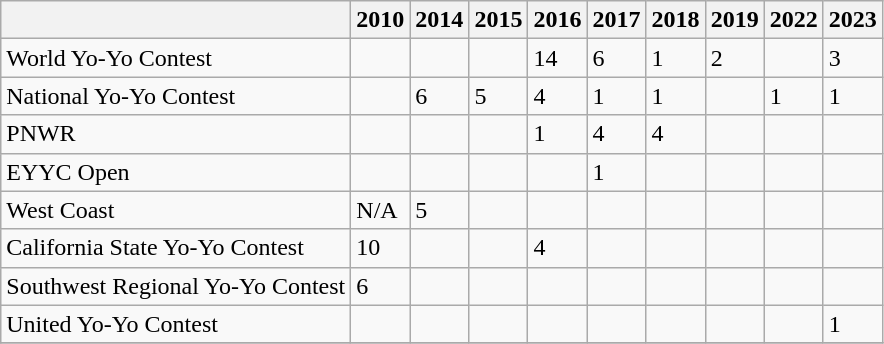<table class="wikitable">
<tr>
<th></th>
<th>2010</th>
<th>2014</th>
<th>2015</th>
<th>2016</th>
<th>2017</th>
<th>2018</th>
<th>2019</th>
<th>2022</th>
<th>2023</th>
</tr>
<tr>
<td>World Yo-Yo Contest</td>
<td></td>
<td></td>
<td></td>
<td>14</td>
<td>6</td>
<td>1</td>
<td>2</td>
<td></td>
<td>3</td>
</tr>
<tr>
<td>National Yo-Yo Contest</td>
<td></td>
<td>6</td>
<td>5</td>
<td>4</td>
<td>1</td>
<td>1</td>
<td></td>
<td>1</td>
<td>1</td>
</tr>
<tr>
<td>PNWR</td>
<td></td>
<td></td>
<td></td>
<td>1</td>
<td>4</td>
<td>4</td>
<td></td>
<td></td>
<td></td>
</tr>
<tr>
<td>EYYC Open</td>
<td></td>
<td></td>
<td></td>
<td></td>
<td>1</td>
<td></td>
<td></td>
<td></td>
<td></td>
</tr>
<tr>
<td>West Coast</td>
<td>N/A</td>
<td>5</td>
<td></td>
<td></td>
<td></td>
<td></td>
<td></td>
<td></td>
<td></td>
</tr>
<tr>
<td>California State Yo-Yo Contest</td>
<td>10</td>
<td></td>
<td></td>
<td>4</td>
<td></td>
<td></td>
<td></td>
<td></td>
<td></td>
</tr>
<tr>
<td>Southwest Regional Yo-Yo Contest</td>
<td>6</td>
<td></td>
<td></td>
<td></td>
<td></td>
<td></td>
<td></td>
<td></td>
<td></td>
</tr>
<tr>
<td>United Yo-Yo Contest</td>
<td></td>
<td></td>
<td></td>
<td></td>
<td></td>
<td></td>
<td></td>
<td></td>
<td>1</td>
</tr>
<tr>
</tr>
</table>
